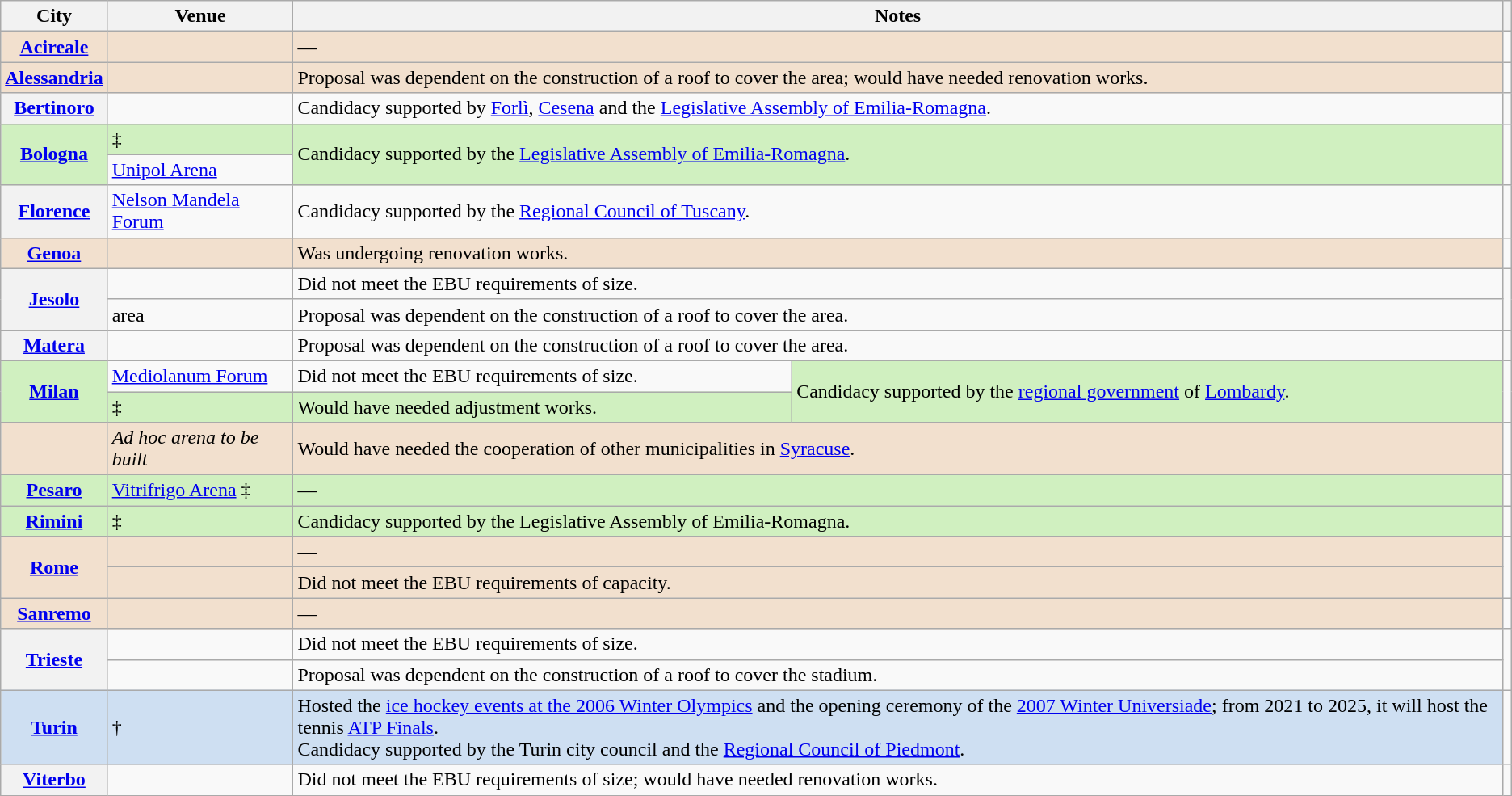<table class="wikitable plainrowheaders">
<tr>
<th scope="col">City</th>
<th scope="col">Venue</th>
<th scope="col" colspan="2">Notes</th>
<th scope="col"></th>
</tr>
<tr>
<th scope="row" style="background:#F2E0CE;"><a href='#'>Acireale</a></th>
<td style="background:#F2E0CE;"></td>
<td colspan="2" style="background:#F2E0CE;">—</td>
<td></td>
</tr>
<tr>
<th scope="row" style="background:#F2E0CE;"><a href='#'>Alessandria</a></th>
<td style="background:#F2E0CE;"></td>
<td colspan="2" style="background:#F2E0CE;">Proposal was dependent on the construction of a roof to cover the area; would have needed renovation works.</td>
<td></td>
</tr>
<tr>
<th scope="row"><a href='#'>Bertinoro</a></th>
<td></td>
<td colspan="2">Candidacy supported by <a href='#'>Forlì</a>, <a href='#'>Cesena</a> and the <a href='#'>Legislative Assembly of Emilia-Romagna</a>.</td>
<td></td>
</tr>
<tr>
<th rowspan="2" scope="row" style="background:#D0F0C0;"><a href='#'>Bologna</a></th>
<td style="background:#D0F0C0;"> ‡</td>
<td colspan="2" rowspan="2" style="background:#D0F0C0;">Candidacy supported by the <a href='#'>Legislative Assembly of Emilia-Romagna</a>.</td>
<td rowspan="2"></td>
</tr>
<tr>
<td><a href='#'>Unipol Arena</a></td>
</tr>
<tr>
<th scope="row"><a href='#'>Florence</a></th>
<td><a href='#'>Nelson Mandela Forum</a></td>
<td colspan="2">Candidacy supported by the <a href='#'>Regional Council of Tuscany</a>.</td>
<td></td>
</tr>
<tr>
<th scope="row" style="background:#F2E0CE;"><a href='#'>Genoa</a></th>
<td style="background:#F2E0CE;"></td>
<td colspan="2" style="background:#F2E0CE;">Was undergoing renovation works.</td>
<td></td>
</tr>
<tr>
<th scope="row" rowspan="2"><a href='#'>Jesolo</a></th>
<td></td>
<td colspan="2">Did not meet the EBU requirements of size.</td>
<td rowspan="2"></td>
</tr>
<tr>
<td> area</td>
<td colspan="2">Proposal was dependent on the construction of a roof to cover the area.</td>
</tr>
<tr>
<th scope="row"><a href='#'>Matera</a></th>
<td></td>
<td colspan="2">Proposal was dependent on the construction of a roof to cover the area.</td>
<td></td>
</tr>
<tr>
<th rowspan="2" scope="row" style="background:#D0F0C0;"><a href='#'>Milan</a></th>
<td><a href='#'>Mediolanum Forum</a></td>
<td>Did not meet the EBU requirements of size.</td>
<td rowspan="2" style="background:#D0F0C0;">Candidacy supported by the <a href='#'>regional government</a> of <a href='#'>Lombardy</a>.</td>
<td rowspan="2"></td>
</tr>
<tr style="background:#D0F0C0;">
<td> ‡</td>
<td>Would have needed adjustment works.</td>
</tr>
<tr>
<th scope="row" style="background:#F2E0CE;"></th>
<td style="background:#F2E0CE;"><em>Ad hoc arena to be built</em></td>
<td colspan="2" style="background:#F2E0CE;">Would have needed the cooperation of other municipalities in <a href='#'>Syracuse</a>.</td>
<td></td>
</tr>
<tr>
<th scope="row" style="background:#D0F0C0;"><a href='#'>Pesaro</a></th>
<td style="background:#D0F0C0;"><a href='#'>Vitrifrigo Arena</a> ‡</td>
<td colspan="2" style="background:#D0F0C0;">—</td>
<td></td>
</tr>
<tr>
<th scope="row" style="background:#D0F0C0;"><a href='#'>Rimini</a></th>
<td style="background:#D0F0C0;"> ‡</td>
<td colspan="2" style="background:#D0F0C0;">Candidacy supported by the Legislative Assembly of Emilia-Romagna.</td>
<td></td>
</tr>
<tr>
<th rowspan="2" scope="row" style="background:#F2E0CE;"><a href='#'>Rome</a></th>
<td style="background:#F2E0CE;"></td>
<td colspan="2" style="background:#F2E0CE;">—</td>
<td rowspan="2"></td>
</tr>
<tr>
<td style="background:#F2E0CE;"></td>
<td colspan="2" style="background:#F2E0CE;">Did not meet the EBU requirements of capacity.</td>
</tr>
<tr>
<th scope="row" style="background:#F2E0CE;"><a href='#'>Sanremo</a></th>
<td style="background:#F2E0CE;"></td>
<td colspan="2" style="background:#F2E0CE;">—</td>
<td></td>
</tr>
<tr>
<th rowspan="2" scope="row"><a href='#'>Trieste</a></th>
<td></td>
<td colspan="2">Did not meet the EBU requirements of size.</td>
<td rowspan="2"></td>
</tr>
<tr>
<td></td>
<td colspan="2">Proposal was dependent on the construction of a roof to cover the stadium.</td>
</tr>
<tr>
<th scope="row" style="background:#CEDFF2;"><strong><a href='#'>Turin</a></strong></th>
<td style="background:#CEDFF2;"><strong></strong> †</td>
<td colspan="2" style="background:#CEDFF2;">Hosted the <a href='#'>ice hockey events at the 2006 Winter Olympics</a> and the opening ceremony of the <a href='#'>2007 Winter Universiade</a>; from 2021 to 2025, it will host the tennis <a href='#'>ATP Finals</a>.<br>Candidacy supported by the Turin city council and the <a href='#'>Regional Council of Piedmont</a>.</td>
<td></td>
</tr>
<tr>
<th scope="row"><a href='#'>Viterbo</a></th>
<td></td>
<td colspan="2">Did not meet the EBU requirements of size; would have needed renovation works.</td>
<td></td>
</tr>
</table>
